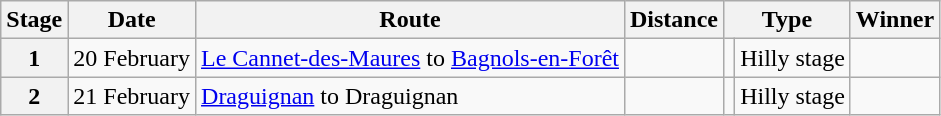<table class="wikitable">
<tr>
<th scope="col">Stage</th>
<th scope="col">Date</th>
<th scope="col">Route</th>
<th scope="col">Distance</th>
<th colspan="2" scope="col">Type</th>
<th scope="col">Winner</th>
</tr>
<tr>
<th scope="row">1</th>
<td>20 February</td>
<td><a href='#'>Le Cannet-des-Maures</a> to <a href='#'>Bagnols-en-Forêt</a></td>
<td style="text-align:center;"></td>
<td></td>
<td>Hilly stage</td>
<td></td>
</tr>
<tr>
<th scope="row">2</th>
<td>21 February</td>
<td><a href='#'>Draguignan</a> to Draguignan</td>
<td style="text-align:center;"></td>
<td></td>
<td>Hilly stage</td>
<td></td>
</tr>
</table>
